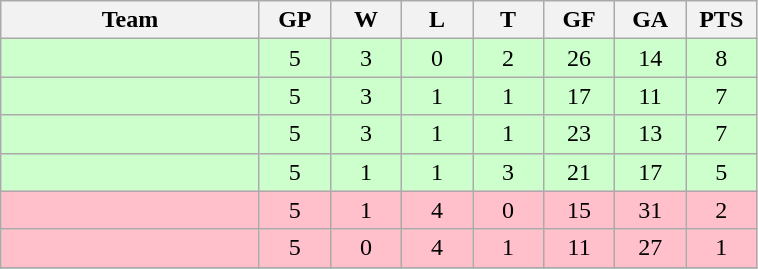<table class="wikitable" style="text-align:center;">
<tr>
<th width=165>Team</th>
<th width=40>GP</th>
<th width=40>W</th>
<th width=40>L</th>
<th width=40>T</th>
<th width=40>GF</th>
<th width=40>GA</th>
<th width=40>PTS</th>
</tr>
<tr style="background:#ccffcc">
<td style="text-align:left;"></td>
<td>5</td>
<td>3</td>
<td>0</td>
<td>2</td>
<td>26</td>
<td>14</td>
<td>8</td>
</tr>
<tr style="background:#ccffcc">
<td style="text-align:left;"></td>
<td>5</td>
<td>3</td>
<td>1</td>
<td>1</td>
<td>17</td>
<td>11</td>
<td>7</td>
</tr>
<tr style="background:#ccffcc">
<td style="text-align:left;"></td>
<td>5</td>
<td>3</td>
<td>1</td>
<td>1</td>
<td>23</td>
<td>13</td>
<td>7</td>
</tr>
<tr style="background:#ccffcc">
<td style="text-align:left;"></td>
<td>5</td>
<td>1</td>
<td>1</td>
<td>3</td>
<td>21</td>
<td>17</td>
<td>5</td>
</tr>
<tr style="background:pink">
<td style="text-align:left;"></td>
<td>5</td>
<td>1</td>
<td>4</td>
<td>0</td>
<td>15</td>
<td>31</td>
<td>2</td>
</tr>
<tr style="background:pink">
<td style="text-align:left;"></td>
<td>5</td>
<td>0</td>
<td>4</td>
<td>1</td>
<td>11</td>
<td>27</td>
<td>1</td>
</tr>
<tr>
</tr>
</table>
